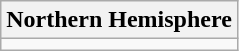<table class="wikitable">
<tr>
<th>Northern Hemisphere</th>
</tr>
<tr>
<td></td>
</tr>
</table>
